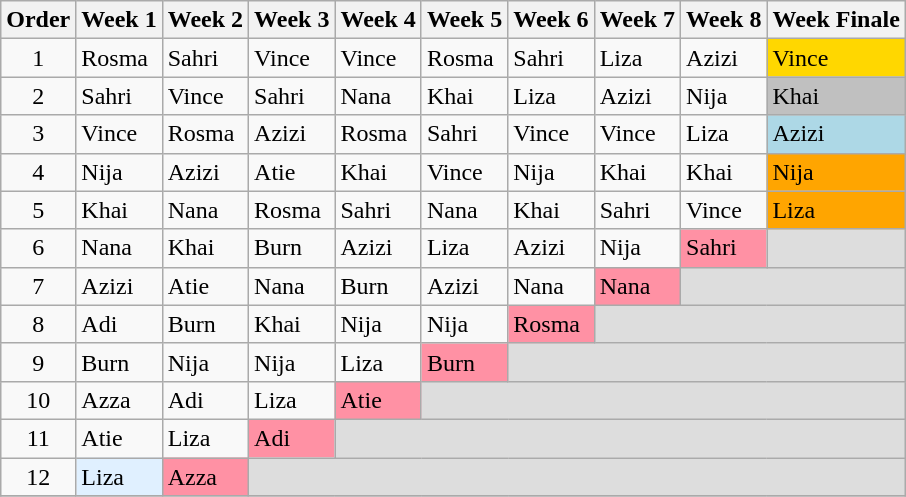<table class="wikitable">
<tr>
<th>Order</th>
<th>Week 1</th>
<th>Week 2</th>
<th>Week 3</th>
<th>Week 4</th>
<th>Week 5</th>
<th>Week 6</th>
<th>Week 7</th>
<th>Week 8</th>
<th>Week Finale</th>
</tr>
<tr>
<td align="center">1</td>
<td>Rosma</td>
<td>Sahri</td>
<td>Vince</td>
<td>Vince</td>
<td>Rosma</td>
<td>Sahri</td>
<td>Liza</td>
<td>Azizi</td>
<td bgcolor="gold">Vince</td>
</tr>
<tr>
<td align="center">2</td>
<td>Sahri</td>
<td>Vince</td>
<td>Sahri</td>
<td>Nana</td>
<td>Khai</td>
<td>Liza</td>
<td>Azizi</td>
<td>Nija</td>
<td bgcolor="silver">Khai</td>
</tr>
<tr>
<td align="center">3</td>
<td>Vince</td>
<td>Rosma</td>
<td>Azizi</td>
<td>Rosma</td>
<td>Sahri</td>
<td>Vince</td>
<td>Vince</td>
<td>Liza</td>
<td bgcolor="lightblue">Azizi</td>
</tr>
<tr>
<td align="center">4</td>
<td>Nija</td>
<td>Azizi</td>
<td>Atie</td>
<td>Khai</td>
<td>Vince</td>
<td>Nija</td>
<td>Khai</td>
<td>Khai</td>
<td bgcolor="orange">Nija</td>
</tr>
<tr>
<td align="center">5</td>
<td>Khai</td>
<td>Nana</td>
<td>Rosma</td>
<td>Sahri</td>
<td>Nana</td>
<td>Khai</td>
<td>Sahri</td>
<td>Vince</td>
<td bgcolor="orange">Liza</td>
</tr>
<tr>
<td align="center">6</td>
<td>Nana</td>
<td>Khai</td>
<td>Burn</td>
<td>Azizi</td>
<td>Liza</td>
<td>Azizi</td>
<td>Nija</td>
<td bgcolor="#FF91A4">Sahri</td>
<td bgcolor="#DDDDDD" colspan="3"></td>
</tr>
<tr>
<td align="center">7</td>
<td>Azizi</td>
<td>Atie</td>
<td>Nana</td>
<td>Burn</td>
<td>Azizi</td>
<td>Nana</td>
<td bgcolor="#FF91A4">Nana</td>
<td bgcolor="#DDDDDD" colspan="4"></td>
</tr>
<tr>
<td align="center">8</td>
<td>Adi</td>
<td>Burn</td>
<td>Khai</td>
<td>Nija</td>
<td>Nija</td>
<td bgcolor="#FF91A4">Rosma</td>
<td bgcolor="#DDDDDD" colspan="5"></td>
</tr>
<tr>
<td align="center">9</td>
<td>Burn</td>
<td>Nija</td>
<td>Nija</td>
<td>Liza</td>
<td bgcolor="#FF91A4">Burn</td>
<td bgcolor="#DDDDDD" colspan="6"></td>
</tr>
<tr>
<td align="center">10</td>
<td>Azza</td>
<td>Adi</td>
<td>Liza</td>
<td bgcolor="#FF91A4">Atie</td>
<td bgcolor="#DDDDDD" colspan="7"></td>
</tr>
<tr>
<td align="center">11</td>
<td>Atie</td>
<td>Liza</td>
<td bgcolor="#FF91A4">Adi</td>
<td bgcolor="#DDDDDD" colspan="8"></td>
</tr>
<tr>
<td align="center">12</td>
<td bgcolor="#e0f0ff">Liza</td>
<td bgcolor="#FF91A4">Azza</td>
<td bgcolor="#DDDDDD" colspan="9"></td>
</tr>
<tr>
</tr>
</table>
